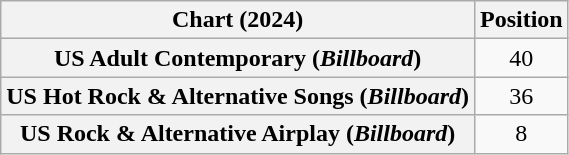<table class="wikitable sortable plainrowheaders" style="text-align:center">
<tr>
<th scope="col">Chart (2024)</th>
<th scope="col">Position</th>
</tr>
<tr>
<th scope="row">US Adult Contemporary (<em>Billboard</em>)</th>
<td>40</td>
</tr>
<tr>
<th scope="row">US Hot Rock & Alternative Songs (<em>Billboard</em>)</th>
<td>36</td>
</tr>
<tr>
<th scope="row">US Rock & Alternative Airplay (<em>Billboard</em>)</th>
<td>8</td>
</tr>
</table>
